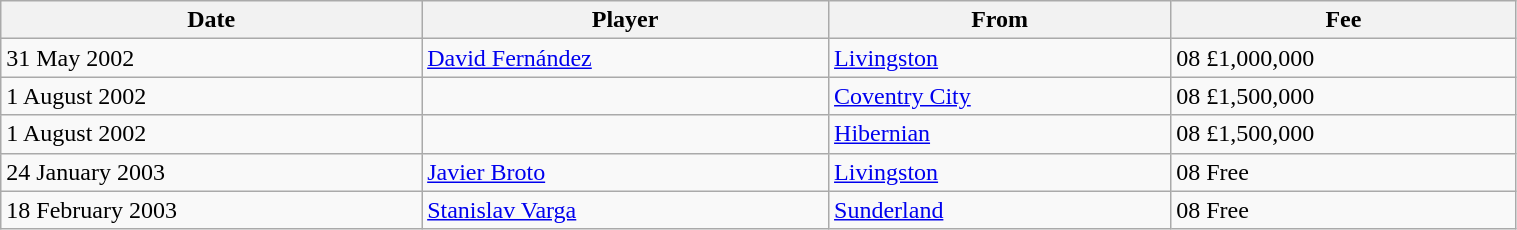<table class="wikitable sortable" style="text-align:center; font-size:100%;width:80%; text-align:left">
<tr>
<th>Date</th>
<th>Player</th>
<th>From</th>
<th>Fee</th>
</tr>
<tr>
<td>31 May 2002</td>
<td> <a href='#'>David Fernández</a></td>
<td> <a href='#'>Livingston</a></td>
<td><span>08</span> £1,000,000</td>
</tr>
<tr>
<td>1 August 2002</td>
<td> </td>
<td> <a href='#'>Coventry City</a></td>
<td><span>08</span> £1,500,000</td>
</tr>
<tr>
<td>1 August 2002</td>
<td> </td>
<td> <a href='#'>Hibernian</a></td>
<td><span>08</span> £1,500,000</td>
</tr>
<tr>
<td>24 January 2003</td>
<td> <a href='#'>Javier Broto</a></td>
<td> <a href='#'>Livingston</a></td>
<td><span>08</span> Free</td>
</tr>
<tr>
<td>18 February 2003</td>
<td> <a href='#'>Stanislav Varga</a></td>
<td> <a href='#'>Sunderland</a></td>
<td><span>08</span> Free</td>
</tr>
</table>
